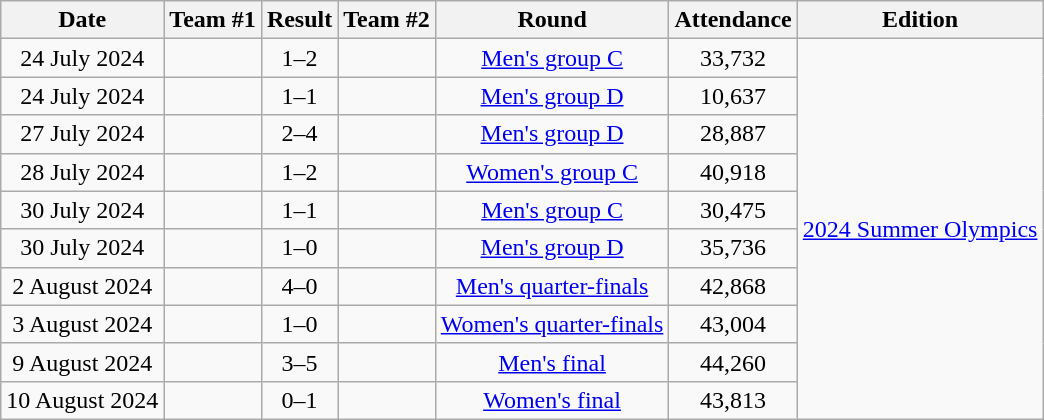<table class="wikitable plainrowheaders sortable" style="text-align:center">
<tr>
<th>Date</th>
<th>Team #1</th>
<th>Result</th>
<th>Team #2</th>
<th>Round</th>
<th>Attendance</th>
<th>Edition</th>
</tr>
<tr>
<td>24 July 2024</td>
<td></td>
<td>1–2</td>
<td></td>
<td><a href='#'>Men's group C</a></td>
<td>33,732</td>
<td rowspan="10"><a href='#'>2024 Summer Olympics</a></td>
</tr>
<tr>
<td>24 July 2024</td>
<td></td>
<td>1–1</td>
<td></td>
<td><a href='#'>Men's group D</a></td>
<td>10,637</td>
</tr>
<tr>
<td>27 July 2024</td>
<td></td>
<td>2–4</td>
<td></td>
<td><a href='#'>Men's group D</a></td>
<td>28,887</td>
</tr>
<tr>
<td>28 July 2024</td>
<td></td>
<td>1–2</td>
<td></td>
<td><a href='#'>Women's group C</a></td>
<td>40,918</td>
</tr>
<tr>
<td>30 July 2024</td>
<td></td>
<td>1–1</td>
<td></td>
<td><a href='#'>Men's group C</a></td>
<td>30,475</td>
</tr>
<tr>
<td>30 July 2024</td>
<td></td>
<td>1–0</td>
<td></td>
<td><a href='#'>Men's group D</a></td>
<td>35,736</td>
</tr>
<tr>
<td>2 August 2024</td>
<td></td>
<td>4–0</td>
<td></td>
<td><a href='#'>Men's quarter-finals</a></td>
<td>42,868</td>
</tr>
<tr>
<td>3 August 2024</td>
<td></td>
<td>1–0 </td>
<td></td>
<td><a href='#'>Women's quarter-finals</a></td>
<td>43,004</td>
</tr>
<tr>
<td>9 August 2024</td>
<td></td>
<td>3–5 </td>
<td></td>
<td><a href='#'>Men's final</a></td>
<td>44,260</td>
</tr>
<tr>
<td>10 August 2024</td>
<td></td>
<td>0–1</td>
<td></td>
<td><a href='#'>Women's final</a></td>
<td>43,813</td>
</tr>
</table>
